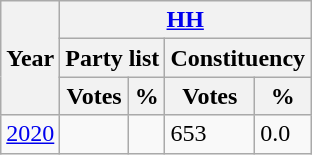<table class="wikitable">
<tr>
<th rowspan="3">Year</th>
<th colspan="4"><a href='#'>HH</a></th>
</tr>
<tr>
<th colspan="2"><strong>Party list</strong></th>
<th colspan="2">Constituency</th>
</tr>
<tr>
<th>Votes</th>
<th>%</th>
<th>Votes</th>
<th>%</th>
</tr>
<tr>
<td><a href='#'>2020</a></td>
<td></td>
<td></td>
<td>653</td>
<td>0.0</td>
</tr>
</table>
